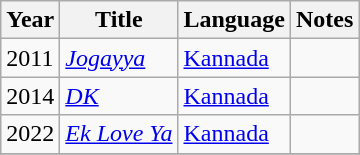<table class="wikitable">
<tr>
<th>Year</th>
<th>Title</th>
<th>Language</th>
<th>Notes</th>
</tr>
<tr>
<td>2011</td>
<td><em><a href='#'>Jogayya</a></em></td>
<td><a href='#'>Kannada</a></td>
<td></td>
</tr>
<tr>
<td>2014</td>
<td><em><a href='#'>DK</a></em></td>
<td><a href='#'>Kannada</a></td>
<td></td>
</tr>
<tr>
<td>2022</td>
<td><em><a href='#'>Ek Love Ya</a></em></td>
<td><a href='#'>Kannada</a></td>
<td></td>
</tr>
<tr>
</tr>
</table>
